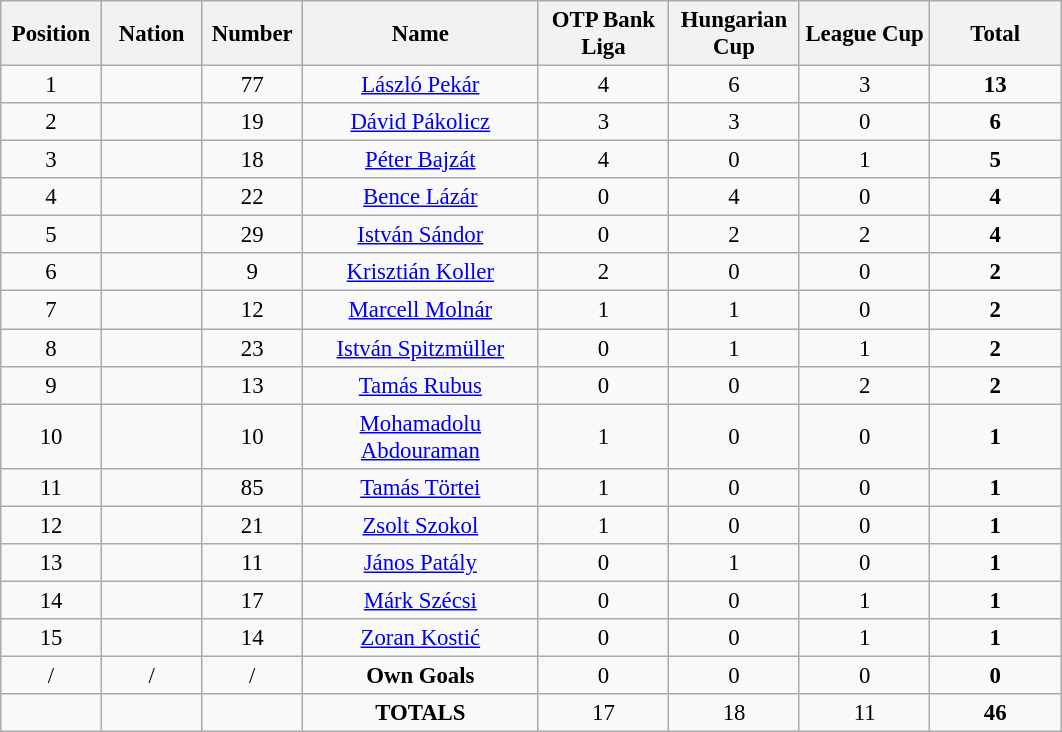<table class="wikitable" style="font-size: 95%; text-align: center;">
<tr>
<th width=60>Position</th>
<th width=60>Nation</th>
<th width=60>Number</th>
<th width=150>Name</th>
<th width=80>OTP Bank Liga</th>
<th width=80>Hungarian Cup</th>
<th width=80>League Cup</th>
<th width=80>Total</th>
</tr>
<tr>
<td>1</td>
<td></td>
<td>77</td>
<td><a href='#'>László Pekár</a></td>
<td>4</td>
<td>6</td>
<td>3</td>
<td><strong>13</strong></td>
</tr>
<tr>
<td>2</td>
<td></td>
<td>19</td>
<td><a href='#'>Dávid Pákolicz</a></td>
<td>3</td>
<td>3</td>
<td>0</td>
<td><strong>6</strong></td>
</tr>
<tr>
<td>3</td>
<td></td>
<td>18</td>
<td><a href='#'>Péter Bajzát</a></td>
<td>4</td>
<td>0</td>
<td>1</td>
<td><strong>5</strong></td>
</tr>
<tr>
<td>4</td>
<td></td>
<td>22</td>
<td><a href='#'>Bence Lázár</a></td>
<td>0</td>
<td>4</td>
<td>0</td>
<td><strong>4</strong></td>
</tr>
<tr>
<td>5</td>
<td></td>
<td>29</td>
<td><a href='#'>István Sándor</a></td>
<td>0</td>
<td>2</td>
<td>2</td>
<td><strong>4</strong></td>
</tr>
<tr>
<td>6</td>
<td></td>
<td>9</td>
<td><a href='#'>Krisztián Koller</a></td>
<td>2</td>
<td>0</td>
<td>0</td>
<td><strong>2</strong></td>
</tr>
<tr>
<td>7</td>
<td></td>
<td>12</td>
<td><a href='#'>Marcell Molnár</a></td>
<td>1</td>
<td>1</td>
<td>0</td>
<td><strong>2</strong></td>
</tr>
<tr>
<td>8</td>
<td></td>
<td>23</td>
<td><a href='#'>István Spitzmüller</a></td>
<td>0</td>
<td>1</td>
<td>1</td>
<td><strong>2</strong></td>
</tr>
<tr>
<td>9</td>
<td></td>
<td>13</td>
<td><a href='#'>Tamás Rubus</a></td>
<td>0</td>
<td>0</td>
<td>2</td>
<td><strong>2</strong></td>
</tr>
<tr>
<td>10</td>
<td></td>
<td>10</td>
<td><a href='#'>Mohamadolu Abdouraman</a></td>
<td>1</td>
<td>0</td>
<td>0</td>
<td><strong>1</strong></td>
</tr>
<tr>
<td>11</td>
<td></td>
<td>85</td>
<td><a href='#'>Tamás Törtei</a></td>
<td>1</td>
<td>0</td>
<td>0</td>
<td><strong>1</strong></td>
</tr>
<tr>
<td>12</td>
<td></td>
<td>21</td>
<td><a href='#'>Zsolt Szokol</a></td>
<td>1</td>
<td>0</td>
<td>0</td>
<td><strong>1</strong></td>
</tr>
<tr>
<td>13</td>
<td></td>
<td>11</td>
<td><a href='#'>János Patály</a></td>
<td>0</td>
<td>1</td>
<td>0</td>
<td><strong>1</strong></td>
</tr>
<tr>
<td>14</td>
<td></td>
<td>17</td>
<td><a href='#'>Márk Szécsi</a></td>
<td>0</td>
<td>0</td>
<td>1</td>
<td><strong>1</strong></td>
</tr>
<tr>
<td>15</td>
<td></td>
<td>14</td>
<td><a href='#'>Zoran Kostić</a></td>
<td>0</td>
<td>0</td>
<td>1</td>
<td><strong>1</strong></td>
</tr>
<tr>
<td>/</td>
<td>/</td>
<td>/</td>
<td><strong>Own Goals</strong></td>
<td>0</td>
<td>0</td>
<td>0</td>
<td><strong>0</strong></td>
</tr>
<tr>
<td></td>
<td></td>
<td></td>
<td><strong>TOTALS</strong></td>
<td>17</td>
<td>18</td>
<td>11</td>
<td><strong>46</strong></td>
</tr>
</table>
